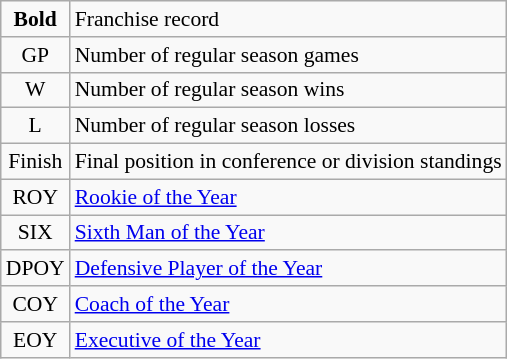<table class="wikitable" style="font-size:90%">
<tr>
<td align=center><strong>Bold</strong></td>
<td>Franchise record</td>
</tr>
<tr>
<td align=center>GP</td>
<td>Number of regular season games</td>
</tr>
<tr>
<td align=center>W</td>
<td>Number of regular season wins</td>
</tr>
<tr>
<td align=center>L</td>
<td>Number of regular season losses</td>
</tr>
<tr>
<td align=center>Finish</td>
<td>Final position in conference or division standings</td>
</tr>
<tr>
<td align=center>ROY</td>
<td><a href='#'>Rookie of the Year</a></td>
</tr>
<tr>
<td align=center>SIX</td>
<td><a href='#'>Sixth Man of the Year</a></td>
</tr>
<tr>
<td align=center>DPOY</td>
<td><a href='#'>Defensive Player of the Year</a></td>
</tr>
<tr>
<td align=center>COY</td>
<td><a href='#'>Coach of the Year</a></td>
</tr>
<tr>
<td align=center>EOY</td>
<td><a href='#'>Executive of the Year</a></td>
</tr>
</table>
